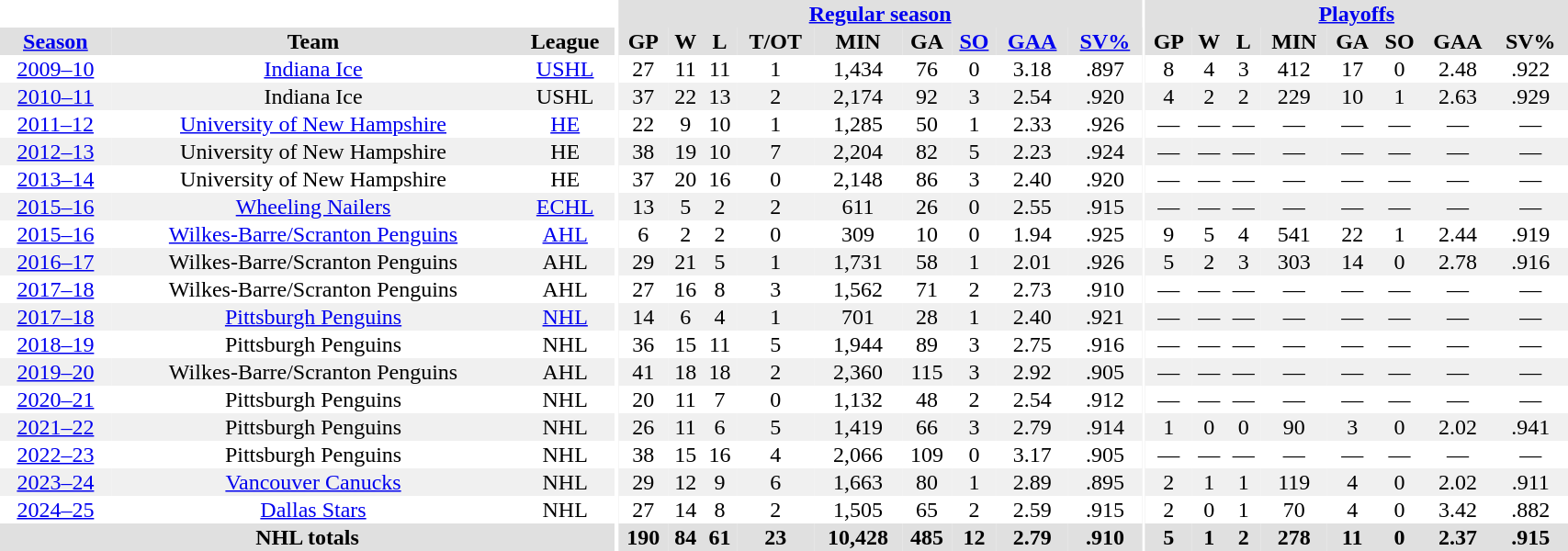<table border="0" cellpadding="1" cellspacing="0" style="text-align:center; width:90%;">
<tr bgcolor="#e0e0e0">
<th colspan="3" bgcolor="#ffffff"></th>
<th rowspan="99" bgcolor="#ffffff"></th>
<th colspan="9" bgcolor="#e0e0e0"><a href='#'>Regular season</a></th>
<th rowspan="99" bgcolor="#ffffff"></th>
<th colspan="8" bgcolor="#e0e0e0"><a href='#'>Playoffs</a></th>
</tr>
<tr bgcolor="#e0e0e0">
<th><a href='#'>Season</a></th>
<th>Team</th>
<th>League</th>
<th>GP</th>
<th>W</th>
<th>L</th>
<th>T/OT</th>
<th>MIN</th>
<th>GA</th>
<th><a href='#'>SO</a></th>
<th><a href='#'>GAA</a></th>
<th><a href='#'>SV%</a></th>
<th>GP</th>
<th>W</th>
<th>L</th>
<th>MIN</th>
<th>GA</th>
<th>SO</th>
<th>GAA</th>
<th>SV%</th>
</tr>
<tr>
<td><a href='#'>2009–10</a></td>
<td><a href='#'>Indiana Ice</a></td>
<td><a href='#'>USHL</a></td>
<td>27</td>
<td>11</td>
<td>11</td>
<td>1</td>
<td>1,434</td>
<td>76</td>
<td>0</td>
<td>3.18</td>
<td>.897</td>
<td>8</td>
<td>4</td>
<td>3</td>
<td>412</td>
<td>17</td>
<td>0</td>
<td>2.48</td>
<td>.922</td>
</tr>
<tr bgcolor="#f0f0f0">
<td><a href='#'>2010–11</a></td>
<td>Indiana Ice</td>
<td>USHL</td>
<td>37</td>
<td>22</td>
<td>13</td>
<td>2</td>
<td>2,174</td>
<td>92</td>
<td>3</td>
<td>2.54</td>
<td>.920</td>
<td>4</td>
<td>2</td>
<td>2</td>
<td>229</td>
<td>10</td>
<td>1</td>
<td>2.63</td>
<td>.929</td>
</tr>
<tr>
<td><a href='#'>2011–12</a></td>
<td><a href='#'>University of New Hampshire</a></td>
<td><a href='#'>HE</a></td>
<td>22</td>
<td>9</td>
<td>10</td>
<td>1</td>
<td>1,285</td>
<td>50</td>
<td>1</td>
<td>2.33</td>
<td>.926</td>
<td>—</td>
<td>—</td>
<td>—</td>
<td>—</td>
<td>—</td>
<td>—</td>
<td>—</td>
<td>—</td>
</tr>
<tr bgcolor="#f0f0f0">
<td><a href='#'>2012–13</a></td>
<td>University of New Hampshire</td>
<td>HE</td>
<td>38</td>
<td>19</td>
<td>10</td>
<td>7</td>
<td>2,204</td>
<td>82</td>
<td>5</td>
<td>2.23</td>
<td>.924</td>
<td>—</td>
<td>—</td>
<td>—</td>
<td>—</td>
<td>—</td>
<td>—</td>
<td>—</td>
<td>—</td>
</tr>
<tr>
<td><a href='#'>2013–14</a></td>
<td>University of New Hampshire</td>
<td>HE</td>
<td>37</td>
<td>20</td>
<td>16</td>
<td>0</td>
<td>2,148</td>
<td>86</td>
<td>3</td>
<td>2.40</td>
<td>.920</td>
<td>—</td>
<td>—</td>
<td>—</td>
<td>—</td>
<td>—</td>
<td>—</td>
<td>—</td>
<td>—</td>
</tr>
<tr bgcolor="#f0f0f0">
<td><a href='#'>2015–16</a></td>
<td><a href='#'>Wheeling Nailers</a></td>
<td><a href='#'>ECHL</a></td>
<td>13</td>
<td>5</td>
<td>2</td>
<td>2</td>
<td>611</td>
<td>26</td>
<td>0</td>
<td>2.55</td>
<td>.915</td>
<td>—</td>
<td>—</td>
<td>—</td>
<td>—</td>
<td>—</td>
<td>—</td>
<td>—</td>
<td>—</td>
</tr>
<tr>
<td><a href='#'>2015–16</a></td>
<td><a href='#'>Wilkes-Barre/Scranton Penguins</a></td>
<td><a href='#'>AHL</a></td>
<td>6</td>
<td>2</td>
<td>2</td>
<td>0</td>
<td>309</td>
<td>10</td>
<td>0</td>
<td>1.94</td>
<td>.925</td>
<td>9</td>
<td>5</td>
<td>4</td>
<td>541</td>
<td>22</td>
<td>1</td>
<td>2.44</td>
<td>.919</td>
</tr>
<tr bgcolor="#f0f0f0">
<td><a href='#'>2016–17</a></td>
<td>Wilkes-Barre/Scranton Penguins</td>
<td>AHL</td>
<td>29</td>
<td>21</td>
<td>5</td>
<td>1</td>
<td>1,731</td>
<td>58</td>
<td>1</td>
<td>2.01</td>
<td>.926</td>
<td>5</td>
<td>2</td>
<td>3</td>
<td>303</td>
<td>14</td>
<td>0</td>
<td>2.78</td>
<td>.916</td>
</tr>
<tr>
<td><a href='#'>2017–18</a></td>
<td>Wilkes-Barre/Scranton Penguins</td>
<td>AHL</td>
<td>27</td>
<td>16</td>
<td>8</td>
<td>3</td>
<td>1,562</td>
<td>71</td>
<td>2</td>
<td>2.73</td>
<td>.910</td>
<td>—</td>
<td>—</td>
<td>—</td>
<td>—</td>
<td>—</td>
<td>—</td>
<td>—</td>
<td>—</td>
</tr>
<tr bgcolor="#f0f0f0">
<td><a href='#'>2017–18</a></td>
<td><a href='#'>Pittsburgh Penguins</a></td>
<td><a href='#'>NHL</a></td>
<td>14</td>
<td>6</td>
<td>4</td>
<td>1</td>
<td>701</td>
<td>28</td>
<td>1</td>
<td>2.40</td>
<td>.921</td>
<td>—</td>
<td>—</td>
<td>—</td>
<td>—</td>
<td>—</td>
<td>—</td>
<td>—</td>
<td>—</td>
</tr>
<tr>
<td><a href='#'>2018–19</a></td>
<td>Pittsburgh Penguins</td>
<td>NHL</td>
<td>36</td>
<td>15</td>
<td>11</td>
<td>5</td>
<td>1,944</td>
<td>89</td>
<td>3</td>
<td>2.75</td>
<td>.916</td>
<td>—</td>
<td>—</td>
<td>—</td>
<td>—</td>
<td>—</td>
<td>—</td>
<td>—</td>
<td>—</td>
</tr>
<tr bgcolor="#f0f0f0">
<td><a href='#'>2019–20</a></td>
<td>Wilkes-Barre/Scranton Penguins</td>
<td>AHL</td>
<td>41</td>
<td>18</td>
<td>18</td>
<td>2</td>
<td>2,360</td>
<td>115</td>
<td>3</td>
<td>2.92</td>
<td>.905</td>
<td>—</td>
<td>—</td>
<td>—</td>
<td>—</td>
<td>—</td>
<td>—</td>
<td>—</td>
<td>—</td>
</tr>
<tr>
<td><a href='#'>2020–21</a></td>
<td>Pittsburgh Penguins</td>
<td>NHL</td>
<td>20</td>
<td>11</td>
<td>7</td>
<td>0</td>
<td>1,132</td>
<td>48</td>
<td>2</td>
<td>2.54</td>
<td>.912</td>
<td>—</td>
<td>—</td>
<td>—</td>
<td>—</td>
<td>—</td>
<td>—</td>
<td>—</td>
<td>—</td>
</tr>
<tr bgcolor="#f0f0f0">
<td><a href='#'>2021–22</a></td>
<td>Pittsburgh Penguins</td>
<td>NHL</td>
<td>26</td>
<td>11</td>
<td>6</td>
<td>5</td>
<td>1,419</td>
<td>66</td>
<td>3</td>
<td>2.79</td>
<td>.914</td>
<td>1</td>
<td>0</td>
<td>0</td>
<td>90</td>
<td>3</td>
<td>0</td>
<td>2.02</td>
<td>.941</td>
</tr>
<tr>
<td><a href='#'>2022–23</a></td>
<td>Pittsburgh Penguins</td>
<td>NHL</td>
<td>38</td>
<td>15</td>
<td>16</td>
<td>4</td>
<td>2,066</td>
<td>109</td>
<td>0</td>
<td>3.17</td>
<td>.905</td>
<td>—</td>
<td>—</td>
<td>—</td>
<td>—</td>
<td>—</td>
<td>—</td>
<td>—</td>
<td>—</td>
</tr>
<tr bgcolor="#f0f0f0">
<td><a href='#'>2023–24</a></td>
<td><a href='#'>Vancouver Canucks</a></td>
<td>NHL</td>
<td>29</td>
<td>12</td>
<td>9</td>
<td>6</td>
<td>1,663</td>
<td>80</td>
<td>1</td>
<td>2.89</td>
<td>.895</td>
<td>2</td>
<td>1</td>
<td>1</td>
<td>119</td>
<td>4</td>
<td>0</td>
<td>2.02</td>
<td>.911</td>
</tr>
<tr>
<td><a href='#'>2024–25</a></td>
<td><a href='#'>Dallas Stars</a></td>
<td>NHL</td>
<td>27</td>
<td>14</td>
<td>8</td>
<td>2</td>
<td>1,505</td>
<td>65</td>
<td>2</td>
<td>2.59</td>
<td>.915</td>
<td>2</td>
<td>0</td>
<td>1</td>
<td>70</td>
<td>4</td>
<td>0</td>
<td>3.42</td>
<td>.882</td>
</tr>
<tr bgcolor="#e0e0e0">
<th colspan="3">NHL totals</th>
<th>190</th>
<th>84</th>
<th>61</th>
<th>23</th>
<th>10,428</th>
<th>485</th>
<th>12</th>
<th>2.79</th>
<th>.910</th>
<th>5</th>
<th>1</th>
<th>2</th>
<th>278</th>
<th>11</th>
<th>0</th>
<th>2.37</th>
<th>.915</th>
</tr>
</table>
